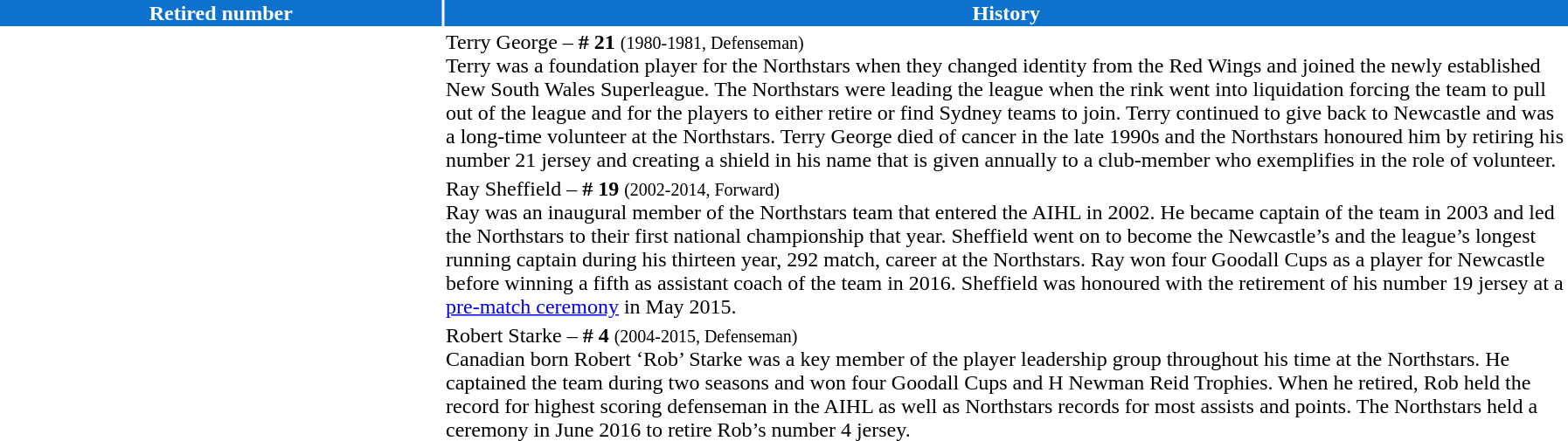<table class="toccolours" style="width:75em">
<tr>
<th style="background:#0D72CE;color:white">Retired number</th>
<th style="background:#0D72CE;color:white; width: 855px">History</th>
</tr>
<tr>
<td></td>
<td> Terry George – <strong># 21</strong> <small> (1980-1981, Defenseman) </small> <br> Terry was a foundation player for the Northstars when they changed identity from the Red Wings and joined the newly established New South Wales Superleague. The Northstars were leading the league when the rink went into liquidation forcing the team to pull out of the league and for the players to either retire or find Sydney teams to join. Terry continued to give back to Newcastle and was a long-time volunteer at the Northstars. Terry George died of cancer in the late 1990s and the Northstars honoured him by retiring his number 21 jersey and creating a shield in his name that is given annually to a club-member who exemplifies in the role of volunteer.</td>
</tr>
<tr>
<td></td>
<td> Ray Sheffield – <strong># 19</strong> <small> (2002-2014, Forward) </small> <br> Ray was an inaugural member of the Northstars team that entered the AIHL in 2002. He became captain of the team in 2003 and led the Northstars to their first national championship that year. Sheffield went on to become the Newcastle’s and the league’s longest running captain during his thirteen year, 292 match, career at the Northstars. Ray won four Goodall Cups as a player for Newcastle before winning a fifth as assistant coach of the team in 2016. Sheffield was honoured with the retirement of his number 19 jersey at a <a href='#'>pre-match ceremony</a> in May 2015.</td>
</tr>
<tr>
<td></td>
<td> Robert Starke – <strong># 4</strong> <small> (2004-2015, Defenseman) </small> <br> Canadian born Robert ‘Rob’ Starke was a key member of the player leadership group throughout his time at the Northstars. He captained the team during two seasons and won four Goodall Cups and H Newman Reid Trophies. When he retired, Rob held the record for highest scoring defenseman in the AIHL as well as Northstars records for most assists and points. The Northstars held a ceremony in June 2016 to retire Rob’s number 4 jersey.</td>
</tr>
<tr>
</tr>
</table>
